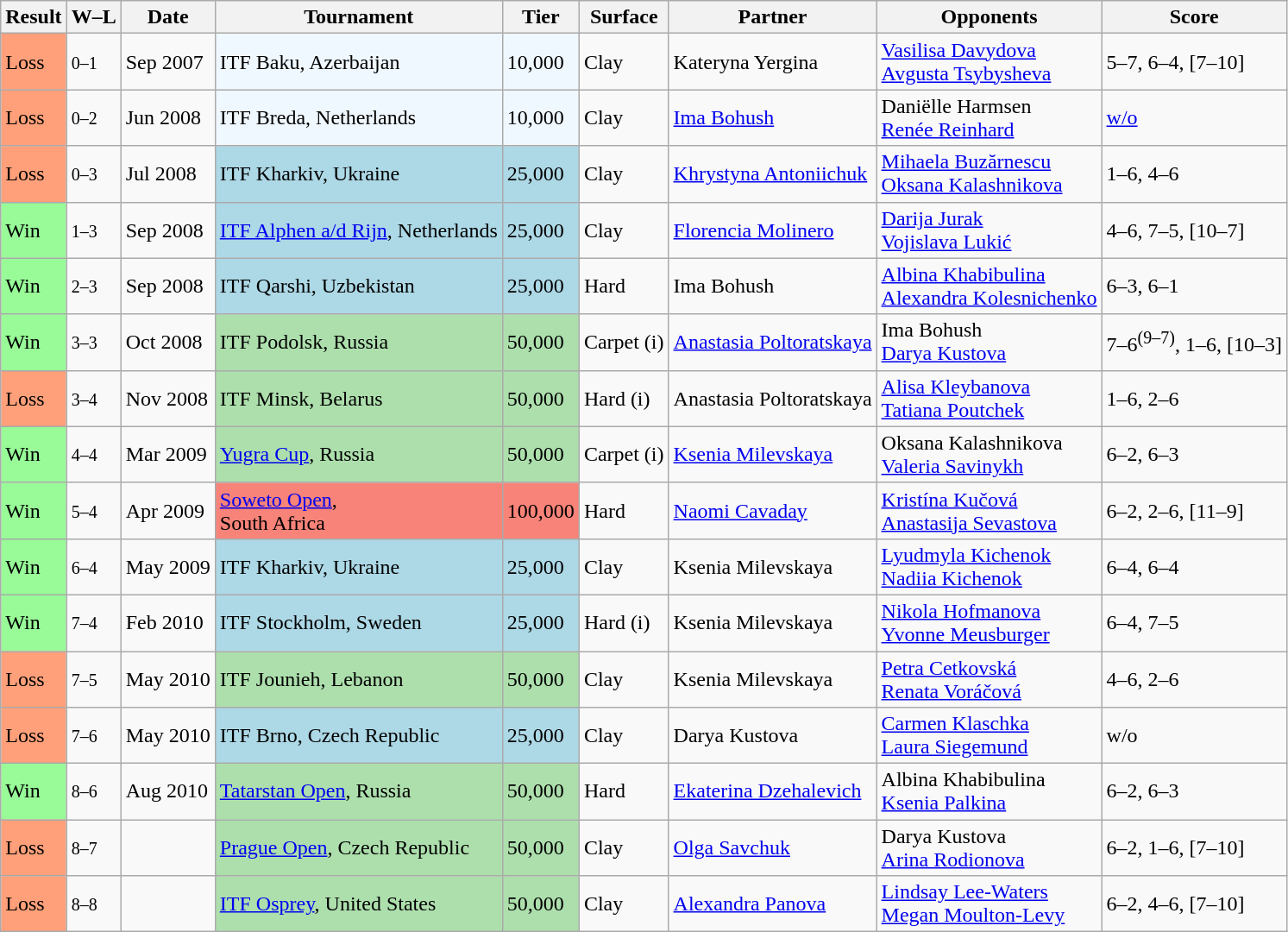<table class="sortable wikitable">
<tr>
<th>Result</th>
<th class="unsortable">W–L</th>
<th>Date</th>
<th>Tournament</th>
<th>Tier</th>
<th>Surface</th>
<th>Partner</th>
<th>Opponents</th>
<th class="unsortable">Score</th>
</tr>
<tr>
<td bgcolor=FFA07A>Loss</td>
<td><small>0–1</small></td>
<td>Sep 2007</td>
<td style="background:#f0f8ff;">ITF Baku, Azerbaijan</td>
<td style="background:#f0f8ff;">10,000</td>
<td>Clay</td>
<td> Kateryna Yergina</td>
<td> <a href='#'>Vasilisa Davydova</a> <br>  <a href='#'>Avgusta Tsybysheva</a></td>
<td>5–7, 6–4, [7–10]</td>
</tr>
<tr>
<td bgcolor=FFA07A>Loss</td>
<td><small>0–2</small></td>
<td>Jun 2008</td>
<td style="background:#f0f8ff;">ITF Breda, Netherlands</td>
<td style="background:#f0f8ff;">10,000</td>
<td>Clay</td>
<td> <a href='#'>Ima Bohush</a></td>
<td> Daniëlle Harmsen <br>  <a href='#'>Renée Reinhard</a></td>
<td><a href='#'>w/o</a></td>
</tr>
<tr>
<td bgcolor=FFA07A>Loss</td>
<td><small>0–3</small></td>
<td>Jul 2008</td>
<td style="background:lightblue;">ITF Kharkiv, Ukraine</td>
<td style="background:lightblue;">25,000</td>
<td>Clay</td>
<td> <a href='#'>Khrystyna Antoniichuk</a></td>
<td> <a href='#'>Mihaela Buzărnescu</a> <br>  <a href='#'>Oksana Kalashnikova</a></td>
<td>1–6, 4–6</td>
</tr>
<tr>
<td bgcolor=98FB98>Win</td>
<td><small>1–3</small></td>
<td>Sep 2008</td>
<td style="background:lightblue;"><a href='#'>ITF Alphen a/d Rijn</a>, Netherlands</td>
<td style="background:lightblue;">25,000</td>
<td>Clay</td>
<td> <a href='#'>Florencia Molinero</a></td>
<td> <a href='#'>Darija Jurak</a> <br>  <a href='#'>Vojislava Lukić</a></td>
<td>4–6, 7–5, [10–7]</td>
</tr>
<tr>
<td bgcolor=98FB98>Win</td>
<td><small>2–3</small></td>
<td>Sep 2008</td>
<td style="background:lightblue;">ITF Qarshi, Uzbekistan</td>
<td style="background:lightblue;">25,000</td>
<td>Hard</td>
<td> Ima Bohush</td>
<td> <a href='#'>Albina Khabibulina</a> <br>  <a href='#'>Alexandra Kolesnichenko</a></td>
<td>6–3, 6–1</td>
</tr>
<tr>
<td bgcolor=98FB98>Win</td>
<td><small>3–3</small></td>
<td>Oct 2008</td>
<td style="background:#addfad;">ITF Podolsk, Russia</td>
<td style="background:#addfad;">50,000</td>
<td>Carpet (i)</td>
<td> <a href='#'>Anastasia Poltoratskaya</a></td>
<td> Ima Bohush <br>  <a href='#'>Darya Kustova</a></td>
<td>7–6<sup>(9–7)</sup>, 1–6, [10–3]</td>
</tr>
<tr>
<td bgcolor=FFA07A>Loss</td>
<td><small>3–4</small></td>
<td>Nov 2008</td>
<td style="background:#addfad;">ITF Minsk, Belarus</td>
<td style="background:#addfad;">50,000</td>
<td>Hard (i)</td>
<td> Anastasia Poltoratskaya</td>
<td> <a href='#'>Alisa Kleybanova</a> <br>  <a href='#'>Tatiana Poutchek</a></td>
<td>1–6, 2–6</td>
</tr>
<tr>
<td bgcolor=98FB98>Win</td>
<td><small>4–4</small></td>
<td>Mar 2009</td>
<td style="background:#addfad;"><a href='#'>Yugra Cup</a>, Russia</td>
<td style="background:#addfad;">50,000</td>
<td>Carpet (i)</td>
<td> <a href='#'>Ksenia Milevskaya</a></td>
<td> Oksana Kalashnikova <br>  <a href='#'>Valeria Savinykh</a></td>
<td>6–2, 6–3</td>
</tr>
<tr>
<td bgcolor=98FB98>Win</td>
<td><small>5–4</small></td>
<td>Apr 2009</td>
<td style="background:#f88379;"><a href='#'>Soweto Open</a>, <br>South Africa</td>
<td style="background:#f88379;">100,000</td>
<td>Hard</td>
<td> <a href='#'>Naomi Cavaday</a></td>
<td> <a href='#'>Kristína Kučová</a> <br>  <a href='#'>Anastasija Sevastova</a></td>
<td>6–2, 2–6, [11–9]</td>
</tr>
<tr>
<td bgcolor=98FB98>Win</td>
<td><small>6–4</small></td>
<td>May 2009</td>
<td style="background:lightblue;">ITF Kharkiv, Ukraine</td>
<td style="background:lightblue;">25,000</td>
<td>Clay</td>
<td> Ksenia Milevskaya</td>
<td> <a href='#'>Lyudmyla Kichenok</a> <br>  <a href='#'>Nadiia Kichenok</a></td>
<td>6–4, 6–4</td>
</tr>
<tr>
<td bgcolor=98FB98>Win</td>
<td><small>7–4</small></td>
<td>Feb 2010</td>
<td style="background:lightblue;">ITF Stockholm, Sweden</td>
<td style="background:lightblue;">25,000</td>
<td>Hard (i)</td>
<td> Ksenia Milevskaya</td>
<td> <a href='#'>Nikola Hofmanova</a> <br>  <a href='#'>Yvonne Meusburger</a></td>
<td>6–4, 7–5</td>
</tr>
<tr>
<td bgcolor=FFA07A>Loss</td>
<td><small>7–5</small></td>
<td>May 2010</td>
<td style="background:#addfad;">ITF Jounieh, Lebanon</td>
<td style="background:#addfad;">50,000</td>
<td>Clay</td>
<td> Ksenia Milevskaya</td>
<td> <a href='#'>Petra Cetkovská</a> <br>  <a href='#'>Renata Voráčová</a></td>
<td>4–6, 2–6</td>
</tr>
<tr>
<td bgcolor=FFA07A>Loss</td>
<td><small>7–6</small></td>
<td>May 2010</td>
<td style="background:lightblue;">ITF Brno, Czech Republic</td>
<td style="background:lightblue;">25,000</td>
<td>Clay</td>
<td> Darya Kustova</td>
<td> <a href='#'>Carmen Klaschka</a> <br>  <a href='#'>Laura Siegemund</a></td>
<td>w/o</td>
</tr>
<tr>
<td bgcolor=98FB98>Win</td>
<td><small>8–6</small></td>
<td>Aug 2010</td>
<td style="background:#addfad;"><a href='#'>Tatarstan Open</a>, Russia</td>
<td style="background:#addfad;">50,000</td>
<td>Hard</td>
<td> <a href='#'>Ekaterina Dzehalevich</a></td>
<td> Albina Khabibulina <br>  <a href='#'>Ksenia Palkina</a></td>
<td>6–2, 6–3</td>
</tr>
<tr>
<td bgcolor=FFA07A>Loss</td>
<td><small>8–7</small></td>
<td><a href='#'></a></td>
<td style="background:#addfad;"><a href='#'>Prague Open</a>, Czech Republic</td>
<td style="background:#addfad;">50,000</td>
<td>Clay</td>
<td> <a href='#'>Olga Savchuk</a></td>
<td> Darya Kustova <br>  <a href='#'>Arina Rodionova</a></td>
<td>6–2, 1–6, [7–10]</td>
</tr>
<tr>
<td bgcolor=FFA07A>Loss</td>
<td><small>8–8</small></td>
<td><a href='#'></a></td>
<td style="background:#addfad;"><a href='#'>ITF Osprey</a>, United States</td>
<td style="background:#addfad;">50,000</td>
<td>Clay</td>
<td> <a href='#'>Alexandra Panova</a></td>
<td> <a href='#'>Lindsay Lee-Waters</a> <br>  <a href='#'>Megan Moulton-Levy</a></td>
<td>6–2, 4–6, [7–10]</td>
</tr>
</table>
